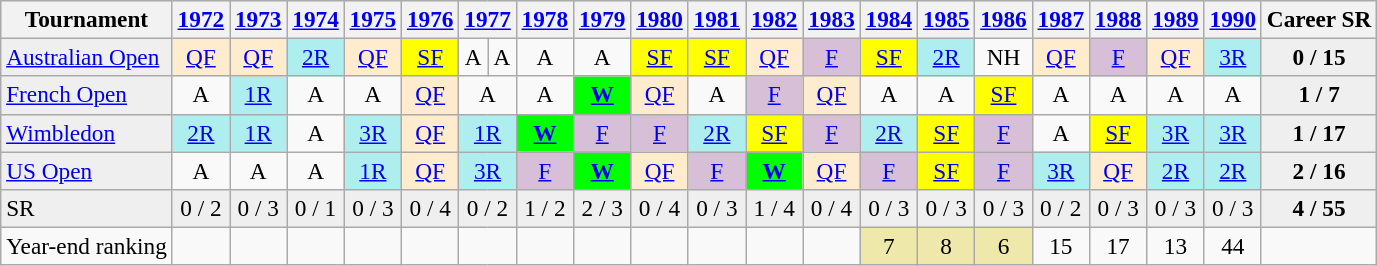<table class="wikitable" style=font-size:97%>
<tr bgcolor="#efefef">
<th>Tournament</th>
<th><a href='#'>1972</a></th>
<th><a href='#'>1973</a></th>
<th><a href='#'>1974</a></th>
<th><a href='#'>1975</a></th>
<th><a href='#'>1976</a></th>
<th colspan="2"><a href='#'>1977</a></th>
<th><a href='#'>1978</a></th>
<th><a href='#'>1979</a></th>
<th><a href='#'>1980</a></th>
<th><a href='#'>1981</a></th>
<th><a href='#'>1982</a></th>
<th><a href='#'>1983</a></th>
<th><a href='#'>1984</a></th>
<th><a href='#'>1985</a></th>
<th><a href='#'>1986</a></th>
<th><a href='#'>1987</a></th>
<th><a href='#'>1988</a></th>
<th><a href='#'>1989</a></th>
<th><a href='#'>1990</a></th>
<th>Career SR</th>
</tr>
<tr>
<td style="background:#EFEFEF;"><a href='#'>Australian Open</a></td>
<td align="center" style="background:#ffebcd;"><a href='#'>QF</a></td>
<td align="center" style="background:#ffebcd;"><a href='#'>QF</a></td>
<td align="center" style="background:#afeeee;"><a href='#'>2R</a></td>
<td align="center" style="background:#ffebcd;"><a href='#'>QF</a></td>
<td align="center" style="background:yellow;"><a href='#'>SF</a></td>
<td align="center">A</td>
<td align="center">A</td>
<td align="center">A</td>
<td align="center">A</td>
<td align="center" style="background:yellow;"><a href='#'>SF</a></td>
<td align="center" style="background:yellow;"><a href='#'>SF</a></td>
<td align="center" style="background:#ffebcd;"><a href='#'>QF</a></td>
<td align="center" style="background:#D8BFD8;"><a href='#'>F</a></td>
<td align="center" style="background:yellow;"><a href='#'>SF</a></td>
<td align="center" style="background:#afeeee;"><a href='#'>2R</a></td>
<td align="center">NH</td>
<td align="center" style="background:#ffebcd;"><a href='#'>QF</a></td>
<td align="center" style="background:#D8BFD8;"><a href='#'>F</a></td>
<td align="center" style="background:#ffebcd;"><a href='#'>QF</a></td>
<td align="center" style="background:#afeeee;"><a href='#'>3R</a></td>
<td align="center" style="background:#EFEFEF;"><strong>0 / 15</strong></td>
</tr>
<tr>
<td style="background:#EFEFEF;"><a href='#'>French Open</a></td>
<td align="center">A</td>
<td align="center" style="background:#afeeee;"><a href='#'>1R</a></td>
<td align="center">A</td>
<td align="center">A</td>
<td align="center" style="background:#ffebcd;"><a href='#'>QF</a></td>
<td colspan="2" align="center">A</td>
<td align="center">A</td>
<td align="center" style="background:#00ff00;"><a href='#'><strong>W</strong></a></td>
<td align="center" style="background:#ffebcd;"><a href='#'>QF</a></td>
<td align="center">A</td>
<td align="center" style="background:#D8BFD8;"><a href='#'>F</a></td>
<td align="center" style="background:#ffebcd;"><a href='#'>QF</a></td>
<td align="center">A</td>
<td align="center">A</td>
<td align="center" style="background:yellow;"><a href='#'>SF</a></td>
<td align="center">A</td>
<td align="center">A</td>
<td align="center">A</td>
<td align="center">A</td>
<td align="center" style="background:#EFEFEF;"><strong>1 / 7</strong></td>
</tr>
<tr>
<td style="background:#EFEFEF;"><a href='#'>Wimbledon</a></td>
<td align="center" style="background:#afeeee;"><a href='#'>2R</a></td>
<td align="center" style="background:#afeeee;"><a href='#'>1R</a></td>
<td align="center">A</td>
<td align="center" style="background:#afeeee;"><a href='#'>3R</a></td>
<td align="center" style="background:#ffebcd;"><a href='#'>QF</a></td>
<td colspan="2" align="center" style="background:#afeeee;"><a href='#'>1R</a></td>
<td align="center" style="background:#00ff00;"><a href='#'><strong>W</strong></a></td>
<td align="center" style="background:#D8BFD8;"><a href='#'>F</a></td>
<td align="center" style="background:#D8BFD8;"><a href='#'>F</a></td>
<td align="center" style="background:#afeeee;"><a href='#'>2R</a></td>
<td align="center" style="background:yellow;"><a href='#'>SF</a></td>
<td align="center" style="background:#D8BFD8;"><a href='#'>F</a></td>
<td align="center" style="background:#afeeee;"><a href='#'>2R</a></td>
<td align="center" style="background:yellow;"><a href='#'>SF</a></td>
<td align="center" style="background:#D8BFD8;"><a href='#'>F</a></td>
<td align="center">A</td>
<td align="center" style="background:yellow;"><a href='#'>SF</a></td>
<td align="center" style="background:#afeeee;"><a href='#'>3R</a></td>
<td align="center" style="background:#afeeee;"><a href='#'>3R</a></td>
<td align="center" style="background:#EFEFEF;"><strong>1 / 17</strong></td>
</tr>
<tr>
<td style="background:#EFEFEF;"><a href='#'>US Open</a></td>
<td align="center">A</td>
<td align="center">A</td>
<td align="center">A</td>
<td align="center" style="background:#afeeee;"><a href='#'>1R</a></td>
<td align="center" style="background:#ffebcd;"><a href='#'>QF</a></td>
<td colspan="2" align="center" style="background:#afeeee;"><a href='#'>3R</a></td>
<td align="center" style="background:#D8BFD8;"><a href='#'>F</a></td>
<td align="center" style="background:#00ff00;"><a href='#'><strong>W</strong></a></td>
<td align="center" style="background:#ffebcd;"><a href='#'>QF</a></td>
<td align="center" style="background:#D8BFD8;"><a href='#'>F</a></td>
<td align="center" style="background:#00ff00;"><a href='#'><strong>W</strong></a></td>
<td align="center" style="background:#ffebcd;"><a href='#'>QF</a></td>
<td align="center" style="background:#D8BFD8;"><a href='#'>F</a></td>
<td align="center" style="background:yellow;"><a href='#'>SF</a></td>
<td align="center" style="background:#D8BFD8;"><a href='#'>F</a></td>
<td align="center" style="background:#afeeee;"><a href='#'>3R</a></td>
<td align="center" style="background:#ffebcd;"><a href='#'>QF</a></td>
<td align="center" style="background:#afeeee;"><a href='#'>2R</a></td>
<td align="center" style="background:#afeeee;"><a href='#'>2R</a></td>
<td align="center" style="background:#EFEFEF;"><strong>2 / 16</strong></td>
</tr>
<tr>
<td style="background:#EFEFEF;">SR</td>
<td align="center" style="background:#EFEFEF;">0 / 2</td>
<td align="center" style="background:#EFEFEF;">0 / 3</td>
<td align="center" style="background:#EFEFEF;">0 / 1</td>
<td align="center" style="background:#EFEFEF;">0 / 3</td>
<td align="center" style="background:#EFEFEF;">0 / 4</td>
<td colspan="2" align="center" style="background:#EFEFEF;">0 / 2</td>
<td align="center" style="background:#EFEFEF;">1 / 2</td>
<td align="center" style="background:#EFEFEF;">2 / 3</td>
<td align="center" style="background:#EFEFEF;">0 / 4</td>
<td align="center" style="background:#EFEFEF;">0 / 3</td>
<td align="center" style="background:#EFEFEF;">1 / 4</td>
<td align="center" style="background:#EFEFEF;">0 / 4</td>
<td align="center" style="background:#EFEFEF;">0 / 3</td>
<td align="center" style="background:#EFEFEF;">0 / 3</td>
<td align="center" style="background:#EFEFEF;">0 / 3</td>
<td align="center" style="background:#EFEFEF;">0 / 2</td>
<td align="center" style="background:#EFEFEF;">0 / 3</td>
<td align="center" style="background:#EFEFEF;">0 / 3</td>
<td align="center" style="background:#EFEFEF;">0 / 3</td>
<td align="center" style="background:#EFEFEF;"><strong>4 / 55</strong></td>
</tr>
<tr>
<td align=left>Year-end ranking</td>
<td align="center"></td>
<td align="center"></td>
<td align="center"></td>
<td align="center"></td>
<td align="center"></td>
<td colspan="2" align="center"></td>
<td align="center"></td>
<td align="center"></td>
<td align="center"></td>
<td align="center"></td>
<td align="center"></td>
<td align="center"></td>
<td align="center" bgcolor=EEE8AA>7</td>
<td align="center" bgcolor=EEE8AA>8</td>
<td align="center" bgcolor=EEE8AA>6</td>
<td align="center">15</td>
<td align="center">17</td>
<td align="center">13</td>
<td align="center">44</td>
</tr>
</table>
